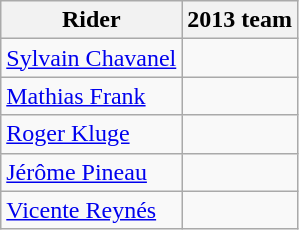<table class="wikitable">
<tr>
<th>Rider</th>
<th>2013 team</th>
</tr>
<tr>
<td><a href='#'>Sylvain Chavanel</a></td>
<td></td>
</tr>
<tr>
<td><a href='#'>Mathias Frank</a></td>
<td></td>
</tr>
<tr>
<td><a href='#'>Roger Kluge</a></td>
<td></td>
</tr>
<tr>
<td><a href='#'>Jérôme Pineau</a></td>
<td></td>
</tr>
<tr>
<td><a href='#'>Vicente Reynés</a></td>
<td></td>
</tr>
</table>
